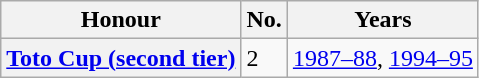<table class="wikitable plainrowheaders">
<tr>
<th scope=col>Honour</th>
<th scope=col>No.</th>
<th scope=col>Years</th>
</tr>
<tr>
<th scope=row><a href='#'>Toto Cup (second tier)</a></th>
<td>2</td>
<td><a href='#'>1987–88</a>, <a href='#'>1994–95</a></td>
</tr>
</table>
